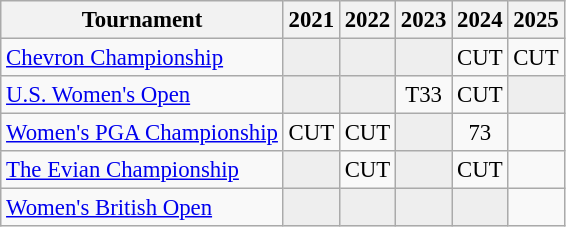<table class="wikitable" style="font-size:95%;text-align:center;">
<tr>
<th>Tournament</th>
<th>2021</th>
<th>2022</th>
<th>2023</th>
<th>2024</th>
<th>2025</th>
</tr>
<tr>
<td align=left><a href='#'>Chevron Championship</a></td>
<td style="background:#eeeeee;"></td>
<td style="background:#eeeeee;"></td>
<td style="background:#eeeeee;"></td>
<td>CUT</td>
<td>CUT</td>
</tr>
<tr>
<td align=left><a href='#'>U.S. Women's Open</a></td>
<td style="background:#eeeeee;"></td>
<td style="background:#eeeeee;"></td>
<td>T33</td>
<td>CUT</td>
<td style="background:#eeeeee;"></td>
</tr>
<tr>
<td align=left><a href='#'>Women's PGA Championship</a></td>
<td>CUT</td>
<td>CUT</td>
<td style="background:#eeeeee;"></td>
<td>73</td>
<td></td>
</tr>
<tr>
<td align=left><a href='#'>The Evian Championship</a></td>
<td style="background:#eeeeee;"></td>
<td>CUT</td>
<td style="background:#eeeeee;"></td>
<td>CUT</td>
<td></td>
</tr>
<tr>
<td align=left><a href='#'>Women's British Open</a></td>
<td style="background:#eeeeee;"></td>
<td style="background:#eeeeee;"></td>
<td style="background:#eeeeee;"></td>
<td style="background:#eeeeee;"></td>
<td></td>
</tr>
</table>
